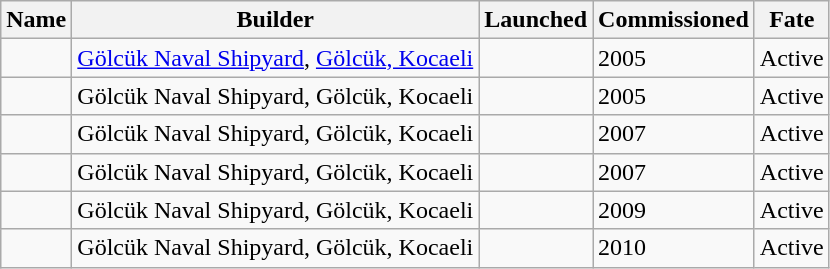<table class="wikitable">
<tr>
<th>Name</th>
<th>Builder</th>
<th>Launched</th>
<th>Commissioned</th>
<th>Fate</th>
</tr>
<tr>
<td></td>
<td> <a href='#'>Gölcük Naval Shipyard</a>, <a href='#'>Gölcük, Kocaeli</a></td>
<td></td>
<td>2005</td>
<td>Active</td>
</tr>
<tr>
<td></td>
<td> Gölcük Naval Shipyard, Gölcük, Kocaeli</td>
<td></td>
<td>2005</td>
<td>Active</td>
</tr>
<tr>
<td></td>
<td> Gölcük Naval Shipyard, Gölcük, Kocaeli</td>
<td></td>
<td>2007</td>
<td>Active</td>
</tr>
<tr>
<td></td>
<td> Gölcük Naval Shipyard, Gölcük, Kocaeli</td>
<td></td>
<td>2007</td>
<td>Active</td>
</tr>
<tr>
<td></td>
<td> Gölcük Naval Shipyard, Gölcük, Kocaeli</td>
<td></td>
<td>2009</td>
<td>Active</td>
</tr>
<tr>
<td></td>
<td> Gölcük Naval Shipyard, Gölcük, Kocaeli</td>
<td></td>
<td>2010</td>
<td>Active</td>
</tr>
</table>
